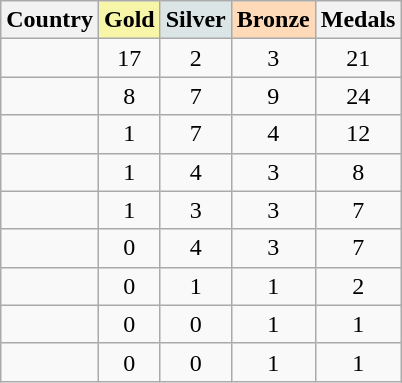<table class="wikitable sortable">
<tr>
<th>Country</th>
<th style="background-color: #F7F6A8;"> Gold</th>
<th style="background-color: #DCE5E5;"> Silver</th>
<th style="background-color: #FFDAB9;"> Bronze</th>
<th>Medals</th>
</tr>
<tr align=center>
<td align=left></td>
<td>17</td>
<td>2</td>
<td>3</td>
<td>21</td>
</tr>
<tr align=center>
<td align=left></td>
<td>8</td>
<td>7</td>
<td>9</td>
<td>24</td>
</tr>
<tr align=center>
<td align=left></td>
<td>1</td>
<td>7</td>
<td>4</td>
<td>12</td>
</tr>
<tr align=center>
<td align=left></td>
<td>1</td>
<td>4</td>
<td>3</td>
<td>8</td>
</tr>
<tr align=center>
<td align=left></td>
<td>1</td>
<td>3</td>
<td>3</td>
<td>7</td>
</tr>
<tr align=center>
<td align=left></td>
<td>0</td>
<td>4</td>
<td>3</td>
<td>7</td>
</tr>
<tr align=center>
<td align=left></td>
<td>0</td>
<td>1</td>
<td>1</td>
<td>2</td>
</tr>
<tr align=center>
<td align=left></td>
<td>0</td>
<td>0</td>
<td>1</td>
<td>1</td>
</tr>
<tr align=center>
<td align=left></td>
<td>0</td>
<td>0</td>
<td>1</td>
<td>1</td>
</tr>
</table>
